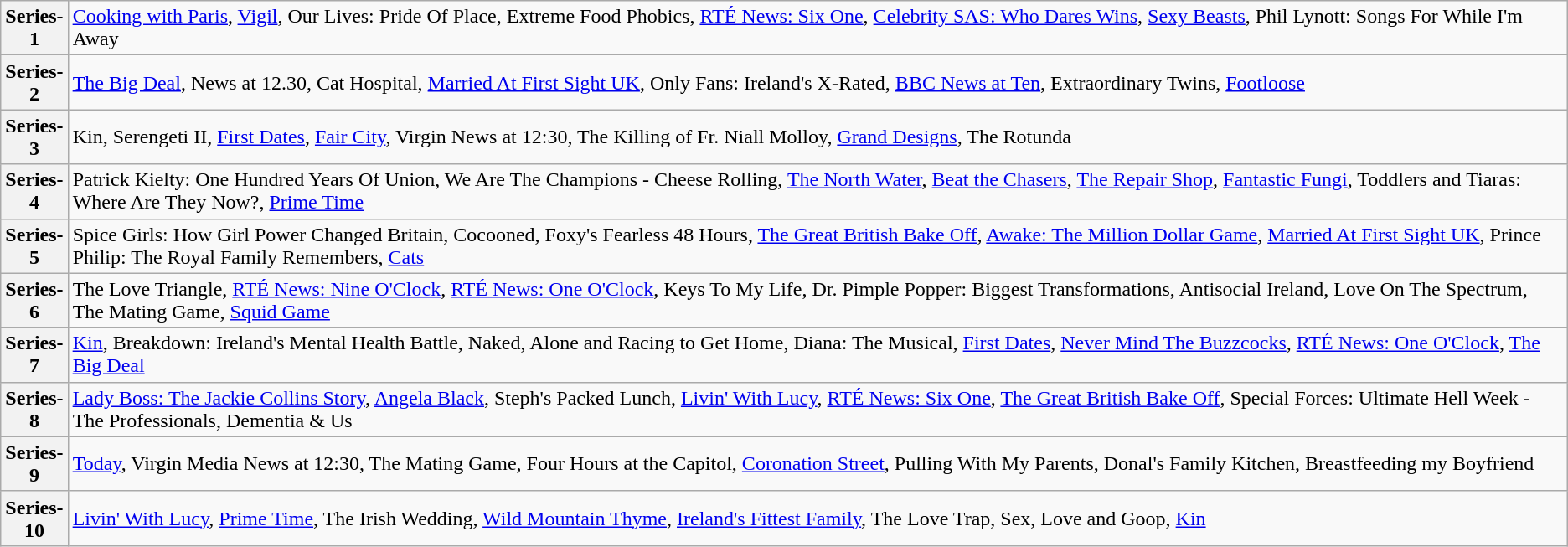<table class="wikitable">
<tr>
<th>Series-<br>1</th>
<td><a href='#'>Cooking with Paris</a>, <a href='#'>Vigil</a>, Our Lives: Pride Of Place, Extreme Food Phobics, <a href='#'>RTÉ News: Six One</a>, <a href='#'>Celebrity SAS: Who Dares Wins</a>, <a href='#'>Sexy Beasts</a>, Phil Lynott: Songs For While I'm Away</td>
</tr>
<tr>
<th>Series-<br>2</th>
<td><a href='#'>The Big Deal</a>, News at 12.30, Cat Hospital, <a href='#'>Married At First Sight UK</a>, Only Fans: Ireland's X-Rated, <a href='#'>BBC News at Ten</a>, Extraordinary Twins, <a href='#'>Footloose</a></td>
</tr>
<tr>
<th>Series-<br>3</th>
<td>Kin, Serengeti II, <a href='#'>First Dates</a>, <a href='#'>Fair City</a>, Virgin News at 12:30, The Killing of Fr. Niall Molloy, <a href='#'>Grand Designs</a>, The Rotunda</td>
</tr>
<tr>
<th>Series-<br>4</th>
<td>Patrick Kielty: One Hundred Years Of Union, We Are The Champions - Cheese Rolling, <a href='#'>The North Water</a>, <a href='#'>Beat the Chasers</a>, <a href='#'>The Repair Shop</a>, <a href='#'>Fantastic Fungi</a>, Toddlers and Tiaras: Where Are They Now?, <a href='#'>Prime Time</a></td>
</tr>
<tr>
<th>Series-<br>5</th>
<td>Spice Girls: How Girl Power Changed Britain, Cocooned, Foxy's Fearless 48 Hours, <a href='#'>The Great British Bake Off</a>, <a href='#'>Awake: The Million Dollar Game</a>, <a href='#'>Married At First Sight UK</a>, Prince Philip: The Royal Family Remembers, <a href='#'>Cats</a></td>
</tr>
<tr>
<th>Series-<br>6</th>
<td>The Love Triangle, <a href='#'>RTÉ News: Nine O'Clock</a>, <a href='#'>RTÉ News: One O'Clock</a>, Keys To My Life, Dr. Pimple Popper: Biggest Transformations, Antisocial Ireland, Love On The Spectrum, The Mating Game, <a href='#'>Squid Game</a></td>
</tr>
<tr>
<th>Series-<br>7</th>
<td><a href='#'>Kin</a>, Breakdown: Ireland's Mental Health Battle, Naked, Alone and Racing to Get Home, Diana: The Musical, <a href='#'>First Dates</a>, <a href='#'>Never Mind The Buzzcocks</a>, <a href='#'>RTÉ News: One O'Clock</a>, <a href='#'>The Big Deal</a></td>
</tr>
<tr>
<th>Series-<br>8</th>
<td><a href='#'>Lady Boss: The Jackie Collins Story</a>, <a href='#'>Angela Black</a>, Steph's Packed Lunch, <a href='#'>Livin' With Lucy</a>, <a href='#'>RTÉ News: Six One</a>, <a href='#'>The Great British Bake Off</a>, Special Forces: Ultimate Hell Week - The Professionals, Dementia & Us</td>
</tr>
<tr>
<th>Series-<br>9</th>
<td><a href='#'>Today</a>, Virgin Media News at 12:30, The Mating Game, Four Hours at the Capitol, <a href='#'>Coronation Street</a>, Pulling With My Parents, Donal's Family Kitchen, Breastfeeding my Boyfriend</td>
</tr>
<tr>
<th>Series-<br>10</th>
<td><a href='#'>Livin' With Lucy</a>, <a href='#'>Prime Time</a>, The Irish Wedding, <a href='#'>Wild Mountain Thyme</a>, <a href='#'>Ireland's Fittest Family</a>, The Love Trap, Sex, Love and Goop, <a href='#'>Kin</a></td>
</tr>
</table>
